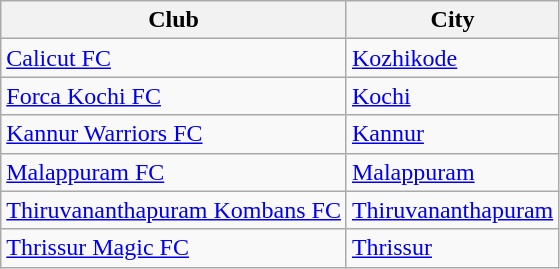<table class="wikitable sortable">
<tr>
<th><strong>Club</strong></th>
<th><strong>City</strong></th>
</tr>
<tr>
<td><a href='#'>Calicut FC</a></td>
<td><a href='#'>Kozhikode</a></td>
</tr>
<tr>
<td><a href='#'>Forca Kochi FC</a></td>
<td><a href='#'>Kochi</a></td>
</tr>
<tr>
<td><a href='#'>Kannur Warriors FC</a></td>
<td><a href='#'>Kannur</a></td>
</tr>
<tr>
<td><a href='#'>Malappuram FC</a></td>
<td><a href='#'>Malappuram</a></td>
</tr>
<tr>
<td><a href='#'>Thiruvananthapuram Kombans FC</a></td>
<td><a href='#'>Thiruvananthapuram</a></td>
</tr>
<tr>
<td><a href='#'>Thrissur Magic FC</a></td>
<td><a href='#'>Thrissur</a></td>
</tr>
</table>
